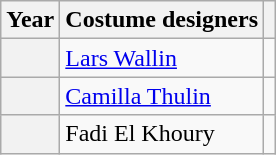<table class="wikitable plainrowheaders">
<tr>
<th>Year</th>
<th>Costume designers</th>
<th></th>
</tr>
<tr>
<th scope="row"></th>
<td><a href='#'>Lars Wallin</a></td>
<td></td>
</tr>
<tr>
<th scope="row"></th>
<td><a href='#'>Camilla Thulin</a></td>
<td></td>
</tr>
<tr>
<th scope="row"></th>
<td>Fadi El Khoury</td>
<td></td>
</tr>
</table>
